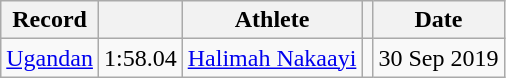<table class="wikitable">
<tr>
<th>Record</th>
<th></th>
<th>Athlete</th>
<th></th>
<th>Date</th>
</tr>
<tr>
<td><a href='#'>Ugandan</a></td>
<td>1:58.04</td>
<td><a href='#'>Halimah Nakaayi</a></td>
<td></td>
<td align=right>30 Sep 2019</td>
</tr>
</table>
